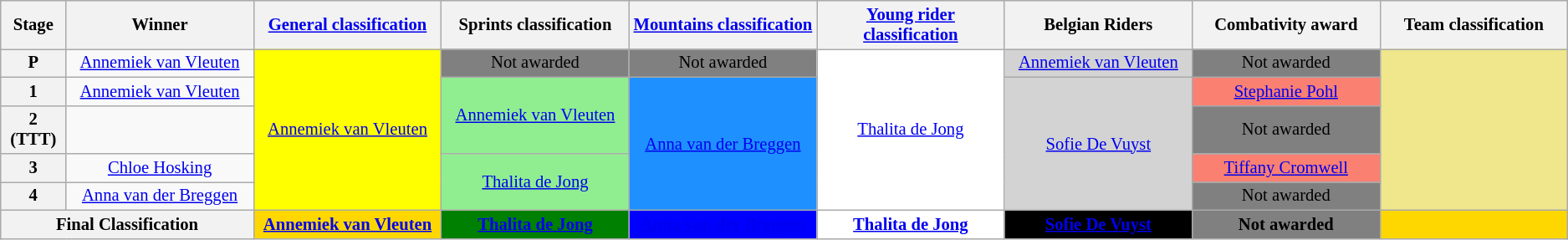<table class="wikitable" style="text-align: center; font-size:86%;">
<tr style="background-color: #efefef;">
<th width="1%">Stage</th>
<th width="7%">Winner</th>
<th width="7%"><a href='#'>General classification</a><br></th>
<th width="7%">Sprints classification<br></th>
<th width="7%"><a href='#'>Mountains classification</a><br></th>
<th width="7%"><a href='#'>Young rider classification</a><br></th>
<th width="7%">Belgian Riders<br></th>
<th width="7%">Combativity award<br></th>
<th width="7%">Team classification<br></th>
</tr>
<tr>
<th>P</th>
<td><a href='#'>Annemiek van Vleuten</a></td>
<td style="background:yellow;" rowspan=5><a href='#'>Annemiek van Vleuten</a></td>
<td style="background:grey;">Not awarded</td>
<td style="background:grey;">Not awarded</td>
<td style="background:white;" rowspan=5><a href='#'>Thalita de Jong</a></td>
<td style="background:lightgrey;"><a href='#'>Annemiek van Vleuten</a></td>
<td style="background:grey;">Not awarded</td>
<td style="background:khaki;" rowspan=5></td>
</tr>
<tr>
<th>1</th>
<td><a href='#'>Annemiek van Vleuten</a></td>
<td style="background:lightgreen;" rowspan=2><a href='#'>Annemiek van Vleuten</a></td>
<td style="background:dodgerblue;" rowspan=4><a href='#'>Anna van der Breggen</a></td>
<td style="background:lightgrey;" rowspan=4><a href='#'>Sofie De Vuyst</a></td>
<td style="background:salmon;"><a href='#'>Stephanie Pohl</a></td>
</tr>
<tr>
<th>2 (TTT)</th>
<td></td>
<td style="background:grey;">Not awarded</td>
</tr>
<tr>
<th>3</th>
<td><a href='#'>Chloe Hosking</a></td>
<td style="background:lightgreen;" rowspan=2><a href='#'>Thalita de Jong</a></td>
<td style="background:salmon;"><a href='#'>Tiffany Cromwell</a></td>
</tr>
<tr>
<th>4</th>
<td><a href='#'>Anna van der Breggen</a></td>
<td style="background:grey;">Not awarded</td>
</tr>
<tr>
<th colspan=2><strong>Final Classification</strong></th>
<th style="background:gold;"><a href='#'>Annemiek van Vleuten</a></th>
<th style="background:green;"><a href='#'>Thalita de Jong</a></th>
<th style="background:blue;"><a href='#'>Anna van der Breggen</a></th>
<th style="background:white;"><a href='#'>Thalita de Jong</a></th>
<th style="background:black;"><a href='#'>Sofie De Vuyst</a></th>
<th style="background:grey;">Not awarded</th>
<th style="background:gold;"></th>
</tr>
</table>
